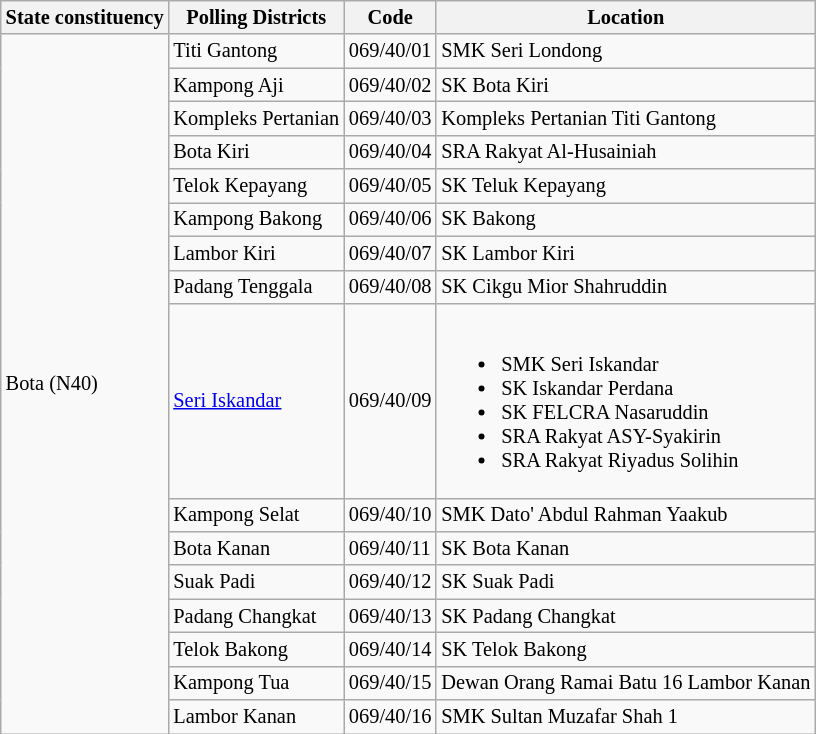<table class="wikitable sortable mw-collapsible" style="white-space:nowrap;font-size:85%">
<tr>
<th>State constituency</th>
<th>Polling Districts</th>
<th>Code</th>
<th>Location</th>
</tr>
<tr>
<td rowspan="16">Bota (N40)</td>
<td>Titi Gantong</td>
<td>069/40/01</td>
<td>SMK Seri Londong</td>
</tr>
<tr>
<td>Kampong Aji</td>
<td>069/40/02</td>
<td>SK Bota Kiri</td>
</tr>
<tr>
<td>Kompleks Pertanian</td>
<td>069/40/03</td>
<td>Kompleks Pertanian Titi Gantong</td>
</tr>
<tr>
<td>Bota Kiri</td>
<td>069/40/04</td>
<td>SRA Rakyat Al-Husainiah</td>
</tr>
<tr>
<td>Telok Kepayang</td>
<td>069/40/05</td>
<td>SK Teluk Kepayang</td>
</tr>
<tr>
<td>Kampong Bakong</td>
<td>069/40/06</td>
<td>SK Bakong</td>
</tr>
<tr>
<td>Lambor Kiri</td>
<td>069/40/07</td>
<td>SK Lambor Kiri</td>
</tr>
<tr>
<td>Padang Tenggala</td>
<td>069/40/08</td>
<td>SK Cikgu Mior Shahruddin</td>
</tr>
<tr>
<td><a href='#'>Seri Iskandar</a></td>
<td>069/40/09</td>
<td><br><ul><li>SMK Seri Iskandar</li><li>SK Iskandar Perdana</li><li>SK FELCRA Nasaruddin</li><li>SRA Rakyat ASY-Syakirin</li><li>SRA Rakyat Riyadus Solihin</li></ul></td>
</tr>
<tr>
<td>Kampong Selat</td>
<td>069/40/10</td>
<td>SMK Dato' Abdul Rahman Yaakub</td>
</tr>
<tr>
<td>Bota Kanan</td>
<td>069/40/11</td>
<td>SK Bota Kanan</td>
</tr>
<tr>
<td>Suak Padi</td>
<td>069/40/12</td>
<td>SK Suak Padi</td>
</tr>
<tr>
<td>Padang Changkat</td>
<td>069/40/13</td>
<td>SK Padang Changkat</td>
</tr>
<tr>
<td>Telok Bakong</td>
<td>069/40/14</td>
<td>SK Telok Bakong</td>
</tr>
<tr>
<td>Kampong Tua</td>
<td>069/40/15</td>
<td>Dewan Orang Ramai Batu 16 Lambor Kanan</td>
</tr>
<tr>
<td>Lambor Kanan</td>
<td>069/40/16</td>
<td>SMK Sultan Muzafar Shah 1</td>
</tr>
</table>
